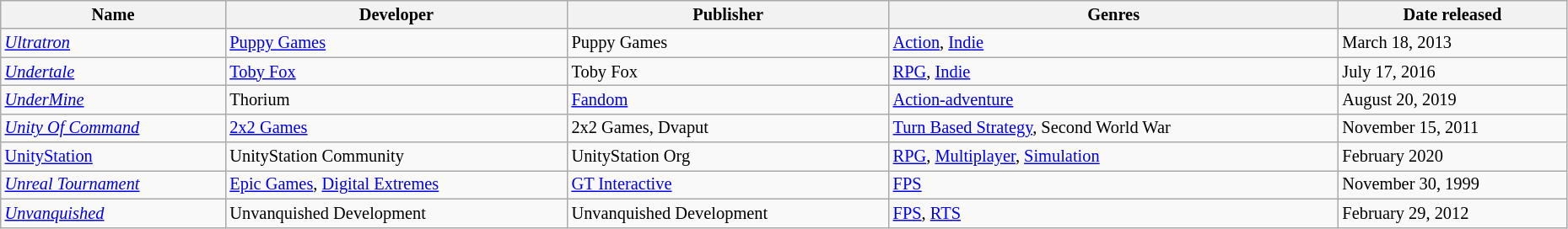<table class="wikitable sortable" style="font-size:85%; width:98%">
<tr>
<th>Name</th>
<th>Developer</th>
<th>Publisher</th>
<th>Genres</th>
<th>Date released</th>
</tr>
<tr>
<td><em><a href='#'>Ultratron</a></em></td>
<td><a href='#'>Puppy Games</a></td>
<td>Puppy Games</td>
<td><a href='#'>Action</a>, <a href='#'>Indie</a></td>
<td>March 18, 2013</td>
</tr>
<tr>
<td><em><a href='#'>Undertale</a></em></td>
<td><a href='#'>Toby Fox</a></td>
<td>Toby Fox</td>
<td><a href='#'>RPG</a>, <a href='#'>Indie</a></td>
<td>July 17, 2016</td>
</tr>
<tr>
<td><em><a href='#'>UnderMine</a></em></td>
<td>Thorium</td>
<td><a href='#'>Fandom</a></td>
<td><a href='#'>Action-adventure</a></td>
<td>August 20, 2019</td>
</tr>
<tr>
<td><em><a href='#'>Unity Of Command</a></em></td>
<td><a href='#'>2x2 Games</a></td>
<td>2x2 Games, Dvaput</td>
<td><a href='#'>Turn Based Strategy</a>, Second World War</td>
<td>November 15, 2011</td>
</tr>
<tr>
<td><a href='#'>UnityStation</a></td>
<td>UnityStation Community</td>
<td>UnityStation Org</td>
<td><a href='#'>RPG</a>, <a href='#'>Multiplayer</a>, <a href='#'>Simulation</a></td>
<td>February 2020</td>
</tr>
<tr>
<td><em><a href='#'>Unreal Tournament</a></em></td>
<td><a href='#'>Epic Games</a>, <a href='#'>Digital Extremes</a></td>
<td><a href='#'>GT Interactive</a></td>
<td><a href='#'>FPS</a></td>
<td>November 30, 1999</td>
</tr>
<tr>
<td><em><a href='#'>Unvanquished</a></em></td>
<td>Unvanquished Development</td>
<td>Unvanquished Development</td>
<td><a href='#'>FPS</a>, <a href='#'>RTS</a></td>
<td>February 29, 2012</td>
</tr>
</table>
